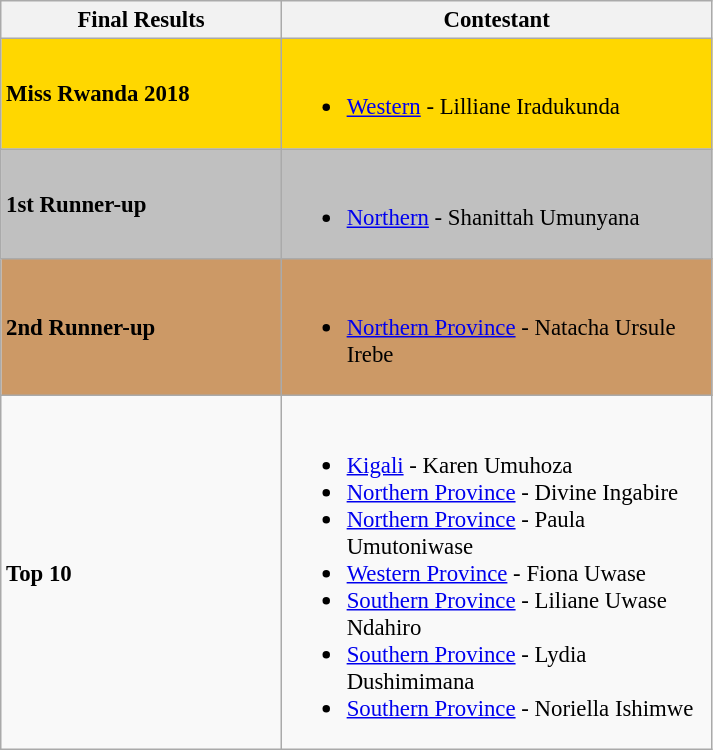<table class="wikitable sortable" style="font-size:95%;">
<tr>
<th style="width:180px;">Final Results</th>
<th style="width:280px;">Contestant</th>
</tr>
<tr style="background:gold;">
<td><strong>Miss Rwanda 2018</strong></td>
<td><br><ul><li><a href='#'>Western</a> - Lilliane Iradukunda</li></ul></td>
</tr>
<tr style="background:silver;">
<td><strong>1st Runner-up</strong></td>
<td><br><ul><li><a href='#'>Northern</a> - Shanittah Umunyana</li></ul></td>
</tr>
<tr style="background:#c96;">
<td><strong>2nd Runner-up</strong></td>
<td><br><ul><li><a href='#'>Northern Province</a> - Natacha Ursule Irebe</li></ul></td>
</tr>
<tr>
<td><strong>Top 10</strong></td>
<td><br><ul><li><a href='#'>Kigali</a> - Karen Umuhoza</li><li><a href='#'>Northern Province</a> - Divine Ingabire</li><li><a href='#'>Northern Province</a> - Paula Umutoniwase</li><li><a href='#'>Western Province</a> - Fiona Uwase</li><li><a href='#'>Southern Province</a> - Liliane Uwase Ndahiro</li><li><a href='#'>Southern Province</a> - Lydia Dushimimana</li><li><a href='#'>Southern Province</a> - Noriella Ishimwe</li></ul></td>
</tr>
</table>
